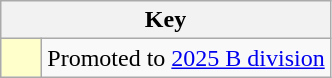<table class="wikitable" style="text-align: center;">
<tr>
<th colspan=2>Key</th>
</tr>
<tr>
<td style="background:#ffffcc; width:20px;"></td>
<td align=left>Promoted to <a href='#'>2025 B division</a></td>
</tr>
</table>
